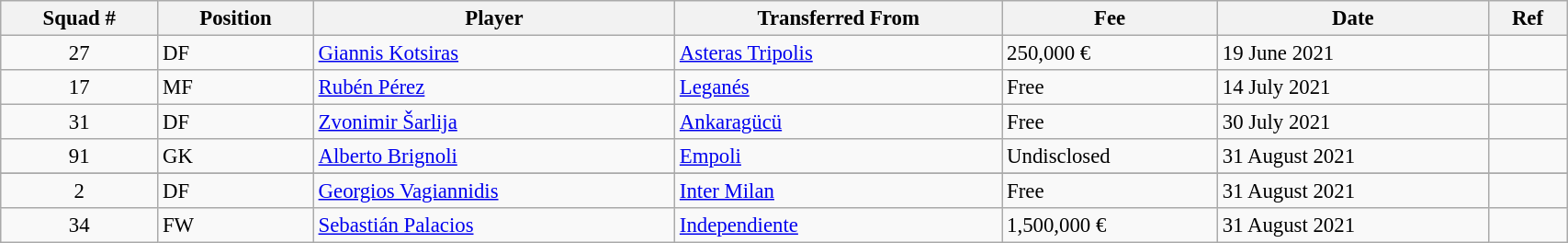<table class="wikitable sortable" style="width:90%; text-align:center; font-size:95%; text-align:left;">
<tr>
<th><strong>Squad #</strong></th>
<th><strong>Position</strong></th>
<th><strong>Player</strong></th>
<th><strong>Transferred From</strong></th>
<th><strong>Fee</strong></th>
<th><strong>Date</strong></th>
<th><strong>Ref</strong></th>
</tr>
<tr>
<td align="center">27</td>
<td>DF</td>
<td> <a href='#'>Giannis Kotsiras</a></td>
<td> <a href='#'>Asteras Tripolis</a></td>
<td>250,000 €</td>
<td>19 June 2021</td>
<td></td>
</tr>
<tr>
<td align="center">17</td>
<td>MF</td>
<td> <a href='#'>Rubén Pérez</a></td>
<td> <a href='#'>Leganés</a></td>
<td>Free</td>
<td>14 July 2021</td>
<td></td>
</tr>
<tr>
<td align="center">31</td>
<td>DF</td>
<td> <a href='#'>Zvonimir Šarlija</a></td>
<td> <a href='#'>Ankaragücü</a></td>
<td>Free</td>
<td>30 July 2021</td>
<td></td>
</tr>
<tr>
<td align="center">91</td>
<td>GK</td>
<td> <a href='#'>Alberto Brignoli</a></td>
<td> <a href='#'>Empoli</a></td>
<td>Undisclosed</td>
<td>31 August 2021</td>
<td></td>
</tr>
<tr>
</tr>
<tr>
<td align="center">2</td>
<td>DF</td>
<td> <a href='#'>Georgios Vagiannidis</a></td>
<td> <a href='#'>Inter Milan</a></td>
<td>Free</td>
<td>31 August 2021</td>
<td></td>
</tr>
<tr>
<td align="center">34</td>
<td>FW</td>
<td> <a href='#'>Sebastián Palacios</a></td>
<td> <a href='#'>Independiente</a></td>
<td>1,500,000 €</td>
<td>31 August 2021</td>
<td></td>
</tr>
</table>
